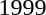<table>
<tr>
<td>1999</td>
<td></td>
<td></td>
<td></td>
</tr>
</table>
